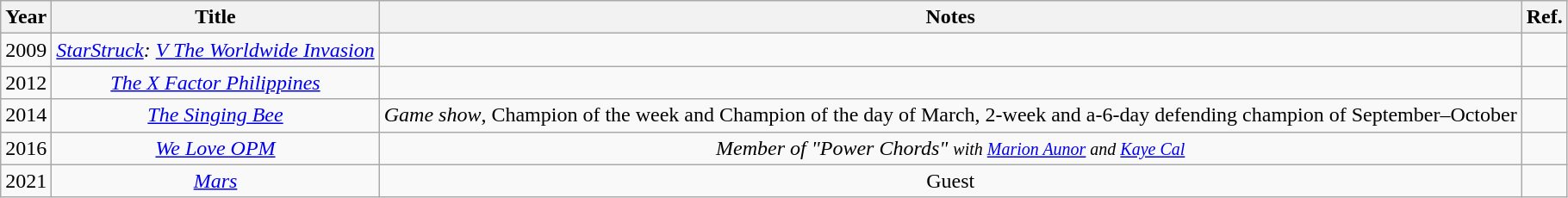<table class="wikitable sortable" style="text-align: center">
<tr>
<th>Year</th>
<th>Title</th>
<th>Notes</th>
<th>Ref.</th>
</tr>
<tr>
<td>2009</td>
<td><em><a href='#'>StarStruck</a>: <a href='#'>V The Worldwide Invasion</a></em></td>
<td></td>
<td></td>
</tr>
<tr>
<td>2012</td>
<td><em><a href='#'>The X Factor Philippines</a></em></td>
<td></td>
<td></td>
</tr>
<tr>
<td>2014</td>
<td><em><a href='#'>The Singing Bee</a></em></td>
<td><em>Game show</em>, Champion of the week and Champion of the day of March, 2-week and a-6-day defending champion of September–October</td>
<td></td>
</tr>
<tr>
<td>2016</td>
<td><em><a href='#'>We Love OPM</a></em></td>
<td><em>Member of "Power Chords"</em> <small><em>with <a href='#'>Marion Aunor</a> and <a href='#'>Kaye Cal</a></em></small></td>
<td></td>
</tr>
<tr>
<td>2021</td>
<td><em><a href='#'>Mars</a></em></td>
<td>Guest</td>
<td></td>
</tr>
</table>
